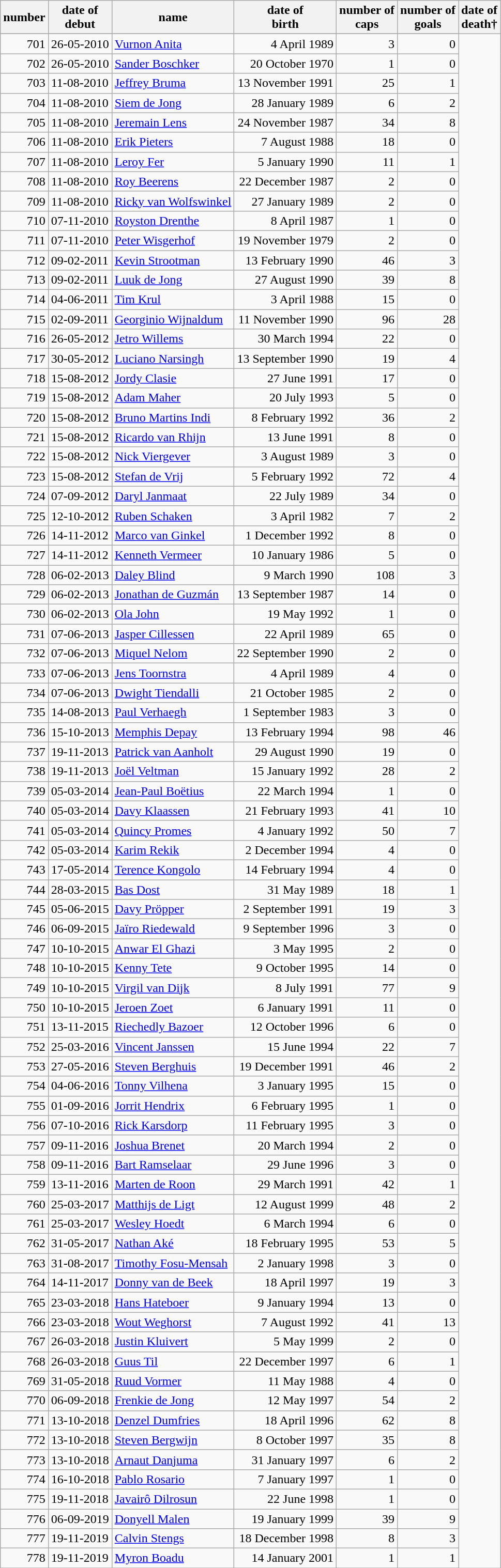<table class="wikitable sortable">
<tr>
<th>number</th>
<th>date of<br>debut</th>
<th>name</th>
<th>date of<br>birth</th>
<th>number of<br>caps</th>
<th>number of<br>goals</th>
<th>date of<br>death†</th>
</tr>
<tr>
</tr>
<tr>
<td align=right>701</td>
<td>26-05-2010</td>
<td><a href='#'>Vurnon Anita</a></td>
<td align=right>4 April 1989</td>
<td align=right>3</td>
<td align=right>0</td>
</tr>
<tr>
<td align=right>702</td>
<td>26-05-2010</td>
<td><a href='#'>Sander Boschker</a></td>
<td align=right>20 October 1970</td>
<td align=right>1</td>
<td align=right>0</td>
</tr>
<tr>
<td align=right>703</td>
<td>11-08-2010</td>
<td><a href='#'>Jeffrey Bruma</a></td>
<td align=right>13 November 1991</td>
<td align=right>25</td>
<td align=right>1</td>
</tr>
<tr>
<td align=right>704</td>
<td>11-08-2010</td>
<td><a href='#'>Siem de Jong</a></td>
<td align=right>28 January 1989</td>
<td align=right>6</td>
<td align=right>2</td>
</tr>
<tr>
<td align=right>705</td>
<td>11-08-2010</td>
<td><a href='#'>Jeremain Lens</a></td>
<td align=right>24 November 1987</td>
<td align=right>34</td>
<td align="right">8</td>
</tr>
<tr>
<td align=right>706</td>
<td>11-08-2010</td>
<td><a href='#'>Erik Pieters</a></td>
<td align=right>7 August 1988</td>
<td align=right>18</td>
<td align=right>0</td>
</tr>
<tr>
<td align=right>707</td>
<td>11-08-2010</td>
<td><a href='#'>Leroy Fer</a></td>
<td align=right>5 January 1990</td>
<td align=right>11</td>
<td align=right>1</td>
</tr>
<tr>
<td align=right>708</td>
<td>11-08-2010</td>
<td><a href='#'>Roy Beerens</a></td>
<td align=right>22 December 1987</td>
<td align=right>2</td>
<td align=right>0</td>
</tr>
<tr>
<td align=right>709</td>
<td>11-08-2010</td>
<td><a href='#'>Ricky van Wolfswinkel</a></td>
<td align=right>27 January 1989</td>
<td align=right>2</td>
<td align=right>0</td>
</tr>
<tr>
<td align=right>710</td>
<td>07-11-2010</td>
<td><a href='#'>Royston Drenthe</a></td>
<td align=right>8 April 1987</td>
<td align=right>1</td>
<td align=right>0</td>
</tr>
<tr>
<td align=right>711</td>
<td>07-11-2010</td>
<td><a href='#'>Peter Wisgerhof</a></td>
<td align=right>19 November 1979</td>
<td align=right>2</td>
<td align=right>0</td>
</tr>
<tr>
<td align=right>712</td>
<td>09-02-2011</td>
<td><a href='#'>Kevin Strootman</a></td>
<td align=right>13 February 1990</td>
<td align=right>46</td>
<td align="right">3</td>
</tr>
<tr>
<td align=right>713</td>
<td>09-02-2011</td>
<td><a href='#'>Luuk de Jong</a></td>
<td align=right>27 August 1990</td>
<td align=right>39</td>
<td align=right>8</td>
</tr>
<tr>
<td align=right>714</td>
<td>04-06-2011</td>
<td><a href='#'>Tim Krul</a></td>
<td align=right>3 April 1988</td>
<td align=right>15</td>
<td align="right">0</td>
</tr>
<tr>
<td align=right>715</td>
<td>02-09-2011</td>
<td><a href='#'>Georginio Wijnaldum</a></td>
<td align=right>11 November 1990</td>
<td align=right>96</td>
<td align="right">28</td>
</tr>
<tr>
<td align=right>716</td>
<td>26-05-2012</td>
<td><a href='#'>Jetro Willems</a></td>
<td align=right>30 March 1994</td>
<td align=right>22</td>
<td align=right>0</td>
</tr>
<tr>
<td align=right>717</td>
<td>30-05-2012</td>
<td><a href='#'>Luciano Narsingh</a></td>
<td align=right>13 September 1990</td>
<td align=right>19</td>
<td align=right>4</td>
</tr>
<tr>
<td align=right>718</td>
<td>15-08-2012</td>
<td><a href='#'>Jordy Clasie</a></td>
<td align=right>27 June 1991</td>
<td align=right>17</td>
<td align="right">0</td>
</tr>
<tr>
<td align=right>719</td>
<td>15-08-2012</td>
<td><a href='#'>Adam Maher</a></td>
<td align=right>20 July 1993</td>
<td align=right>5</td>
<td align="right">0</td>
</tr>
<tr>
<td align=right>720</td>
<td>15-08-2012</td>
<td><a href='#'>Bruno Martins Indi</a></td>
<td align=right>8 February 1992</td>
<td align=right>36</td>
<td align="right">2</td>
</tr>
<tr>
<td align=right>721</td>
<td>15-08-2012</td>
<td><a href='#'>Ricardo van Rhijn</a></td>
<td align=right>13 June 1991</td>
<td align=right>8</td>
<td align="right">0</td>
</tr>
<tr>
<td align=right>722</td>
<td>15-08-2012</td>
<td><a href='#'>Nick Viergever</a></td>
<td align=right>3 August 1989</td>
<td align=right>3</td>
<td align="right">0</td>
</tr>
<tr>
<td align=right>723</td>
<td>15-08-2012</td>
<td><a href='#'>Stefan de Vrij</a></td>
<td align=right>5 February 1992</td>
<td align=right>72</td>
<td align=right>4</td>
</tr>
<tr>
<td align=right>724</td>
<td>07-09-2012</td>
<td><a href='#'>Daryl Janmaat</a></td>
<td align=right>22 July 1989</td>
<td align=right>34</td>
<td align="right">0</td>
</tr>
<tr>
<td align=right>725</td>
<td>12-10-2012</td>
<td><a href='#'>Ruben Schaken</a></td>
<td align=right>3 April 1982</td>
<td align=right>7</td>
<td align=right>2</td>
</tr>
<tr>
<td align=right>726</td>
<td>14-11-2012</td>
<td><a href='#'>Marco van Ginkel</a></td>
<td align=right>1 December 1992</td>
<td align=right>8</td>
<td align=right>0</td>
</tr>
<tr>
<td align=right>727</td>
<td>14-11-2012</td>
<td><a href='#'>Kenneth Vermeer</a></td>
<td align=right>10 January 1986</td>
<td align=right>5</td>
<td align=right>0</td>
</tr>
<tr>
<td align=right>728</td>
<td>06-02-2013</td>
<td><a href='#'>Daley Blind</a></td>
<td align=right>9 March 1990</td>
<td align=right>108</td>
<td align="right">3</td>
</tr>
<tr>
<td align=right>729</td>
<td>06-02-2013</td>
<td><a href='#'>Jonathan de Guzmán</a></td>
<td align=right>13 September 1987</td>
<td align=right>14</td>
<td align="right">0</td>
</tr>
<tr>
<td align=right>730</td>
<td>06-02-2013</td>
<td><a href='#'>Ola John</a></td>
<td align=right>19 May 1992</td>
<td align=right>1</td>
<td align="right">0</td>
</tr>
<tr>
<td align=right>731</td>
<td>07-06-2013</td>
<td><a href='#'>Jasper Cillessen</a></td>
<td align=right>22 April 1989</td>
<td align=right>65</td>
<td align="right">0</td>
</tr>
<tr>
<td align=right>732</td>
<td>07-06-2013</td>
<td><a href='#'>Miquel Nelom</a></td>
<td align=right>22 September 1990</td>
<td align=right>2</td>
<td align=right>0</td>
</tr>
<tr>
<td align=right>733</td>
<td>07-06-2013</td>
<td><a href='#'>Jens Toornstra</a></td>
<td align=right>4 April 1989</td>
<td align=right>4</td>
<td align="right">0</td>
</tr>
<tr>
<td align=right>734</td>
<td>07-06-2013</td>
<td><a href='#'>Dwight Tiendalli</a></td>
<td align=right>21 October 1985</td>
<td align=right>2</td>
<td align=right>0</td>
</tr>
<tr>
<td align=right>735</td>
<td>14-08-2013</td>
<td><a href='#'>Paul Verhaegh</a></td>
<td align=right>1 September 1983</td>
<td align=right>3</td>
<td align=right>0</td>
</tr>
<tr>
<td align=right>736</td>
<td>15-10-2013</td>
<td><a href='#'>Memphis Depay</a></td>
<td align=right>13 February 1994</td>
<td align=right>98</td>
<td align="right">46</td>
</tr>
<tr>
<td align=right>737</td>
<td>19-11-2013</td>
<td><a href='#'>Patrick van Aanholt</a></td>
<td align=right>29 August 1990</td>
<td align=right>19</td>
<td align=right>0</td>
</tr>
<tr>
<td align=right>738</td>
<td>19-11-2013</td>
<td><a href='#'>Joël Veltman</a></td>
<td align=right>15 January 1992</td>
<td align=right>28</td>
<td align="right">2</td>
</tr>
<tr>
<td align=right>739</td>
<td>05-03-2014</td>
<td><a href='#'>Jean-Paul Boëtius</a></td>
<td align=right>22 March 1994</td>
<td align=right>1</td>
<td align=right>0</td>
</tr>
<tr>
<td align=right>740</td>
<td>05-03-2014</td>
<td><a href='#'>Davy Klaassen</a></td>
<td align=right>21 February 1993</td>
<td align=right>41</td>
<td align="right">10</td>
</tr>
<tr>
<td align=right>741</td>
<td>05-03-2014</td>
<td><a href='#'>Quincy Promes</a></td>
<td align=right>4 January 1992</td>
<td align=right>50</td>
<td align="right">7</td>
</tr>
<tr>
<td align=right>742</td>
<td>05-03-2014</td>
<td><a href='#'>Karim Rekik</a></td>
<td align=right>2 December 1994</td>
<td align=right>4</td>
<td align=right>0</td>
</tr>
<tr>
<td align=right>743</td>
<td>17-05-2014</td>
<td><a href='#'>Terence Kongolo</a></td>
<td align=right>14 February 1994</td>
<td align=right>4</td>
<td align=right>0</td>
</tr>
<tr>
<td align=right>744</td>
<td>28-03-2015</td>
<td><a href='#'>Bas Dost</a></td>
<td align=right>31 May 1989</td>
<td align=right>18</td>
<td align="right">1</td>
</tr>
<tr>
<td align=right>745</td>
<td>05-06-2015</td>
<td><a href='#'>Davy Pröpper</a></td>
<td align=right>2 September 1991</td>
<td align=right>19</td>
<td align="right">3</td>
</tr>
<tr>
<td align=right>746</td>
<td>06-09-2015</td>
<td><a href='#'>Jaïro Riedewald</a></td>
<td align=right>9 September 1996</td>
<td align=right>3</td>
<td align=right>0</td>
</tr>
<tr>
<td align=right>747</td>
<td>10-10-2015</td>
<td><a href='#'>Anwar El Ghazi</a></td>
<td align=right>3 May 1995</td>
<td align=right>2</td>
<td align=right>0</td>
</tr>
<tr>
<td align=right>748</td>
<td>10-10-2015</td>
<td><a href='#'>Kenny Tete</a></td>
<td align=right>9 October 1995</td>
<td align=right>14</td>
<td align="right">0</td>
</tr>
<tr>
<td align=right>749</td>
<td>10-10-2015</td>
<td><a href='#'>Virgil van Dijk</a></td>
<td align=right>8 July 1991</td>
<td align=right>77</td>
<td align="right">9</td>
</tr>
<tr>
<td align=right>750</td>
<td>10-10-2015</td>
<td><a href='#'>Jeroen Zoet</a></td>
<td align=right>6 January 1991</td>
<td align=right>11</td>
<td align="right">0</td>
</tr>
<tr>
<td align=right>751</td>
<td>13-11-2015</td>
<td><a href='#'>Riechedly Bazoer</a></td>
<td align=right>12 October 1996</td>
<td align=right>6</td>
<td align=right>0</td>
</tr>
<tr>
<td align=right>752</td>
<td>25-03-2016</td>
<td><a href='#'>Vincent Janssen</a></td>
<td align=right>15 June 1994</td>
<td align=right>22</td>
<td align="right">7</td>
</tr>
<tr>
<td align=right>753</td>
<td>27-05-2016</td>
<td><a href='#'>Steven Berghuis</a></td>
<td align=right>19 December 1991</td>
<td align=right>46</td>
<td align="right">2</td>
</tr>
<tr>
<td align=right>754</td>
<td>04-06-2016</td>
<td><a href='#'>Tonny Vilhena</a></td>
<td align=right>3 January 1995</td>
<td align=right>15</td>
<td align="right">0</td>
</tr>
<tr>
<td align=right>755</td>
<td>01-09-2016</td>
<td><a href='#'>Jorrit Hendrix</a></td>
<td align=right>6 February 1995</td>
<td align=right>1</td>
<td align=right>0</td>
</tr>
<tr>
<td align=right>756</td>
<td>07-10-2016</td>
<td><a href='#'>Rick Karsdorp</a></td>
<td align=right>11 February 1995</td>
<td align=right>3</td>
<td align=right>0</td>
</tr>
<tr>
<td align=right>757</td>
<td>09-11-2016</td>
<td><a href='#'>Joshua Brenet</a></td>
<td align=right>20 March 1994</td>
<td align=right>2</td>
<td align=right>0</td>
</tr>
<tr>
<td align=right>758</td>
<td>09-11-2016</td>
<td><a href='#'>Bart Ramselaar</a></td>
<td align=right>29 June 1996</td>
<td align=right>3</td>
<td align="right">0</td>
</tr>
<tr>
<td align=right>759</td>
<td>13-11-2016</td>
<td><a href='#'>Marten de Roon</a></td>
<td align=right>29 March 1991</td>
<td align=right>42</td>
<td align="right">1</td>
</tr>
<tr>
<td align=right>760</td>
<td>25-03-2017</td>
<td><a href='#'>Matthijs de Ligt</a></td>
<td align=right>12 August 1999</td>
<td align=right>48</td>
<td align="right">2</td>
</tr>
<tr>
<td align=right>761</td>
<td>25-03-2017</td>
<td><a href='#'>Wesley Hoedt</a></td>
<td align=right>6 March 1994</td>
<td align=right>6</td>
<td align="right">0</td>
</tr>
<tr>
<td align=right>762</td>
<td>31-05-2017</td>
<td><a href='#'>Nathan Aké</a></td>
<td align=right>18 February 1995</td>
<td align=right>53</td>
<td align="right">5</td>
</tr>
<tr>
<td align=right>763</td>
<td>31-08-2017</td>
<td><a href='#'>Timothy Fosu-Mensah</a></td>
<td align=right>2 January 1998</td>
<td align=right>3</td>
<td align="right">0</td>
</tr>
<tr>
<td align=right>764</td>
<td>14-11-2017</td>
<td><a href='#'>Donny van de Beek</a></td>
<td align=right>18 April 1997</td>
<td align=right>19</td>
<td align="right">3</td>
</tr>
<tr>
<td align=right>765</td>
<td>23-03-2018</td>
<td><a href='#'>Hans Hateboer</a></td>
<td align=right>9 January 1994</td>
<td align=right>13</td>
<td align="right">0</td>
</tr>
<tr>
<td align=right>766</td>
<td>23-03-2018</td>
<td><a href='#'>Wout Weghorst</a></td>
<td align=right>7 August 1992</td>
<td align=right>41</td>
<td align="right">13</td>
</tr>
<tr>
<td align=right>767</td>
<td>26-03-2018</td>
<td><a href='#'>Justin Kluivert</a></td>
<td align=right>5 May 1999</td>
<td align=right>2</td>
<td align="right">0</td>
</tr>
<tr>
<td align=right>768</td>
<td>26-03-2018</td>
<td><a href='#'>Guus Til</a></td>
<td align=right>22 December 1997</td>
<td align=right>6</td>
<td align="right">1</td>
</tr>
<tr>
<td align=right>769</td>
<td>31-05-2018</td>
<td><a href='#'>Ruud Vormer</a></td>
<td align=right>11 May 1988</td>
<td align=right>4</td>
<td align="right">0</td>
</tr>
<tr>
<td align=right>770</td>
<td>06-09-2018</td>
<td><a href='#'>Frenkie de Jong</a></td>
<td align=right>12 May 1997</td>
<td align=right>54</td>
<td align="right">2</td>
</tr>
<tr>
<td align=right>771</td>
<td>13-10-2018</td>
<td><a href='#'>Denzel Dumfries</a></td>
<td align=right>18 April 1996</td>
<td align=right>62</td>
<td align="right">8</td>
</tr>
<tr>
<td align=right>772</td>
<td>13-10-2018</td>
<td><a href='#'>Steven Bergwijn</a></td>
<td align=right>8 October 1997</td>
<td align=right>35</td>
<td align="right">8</td>
</tr>
<tr>
<td align=right>773</td>
<td>13-10-2018</td>
<td><a href='#'>Arnaut Danjuma</a></td>
<td align=right>31 January 1997</td>
<td align=right>6</td>
<td align="right">2</td>
</tr>
<tr>
<td align=right>774</td>
<td>16-10-2018</td>
<td><a href='#'>Pablo Rosario</a></td>
<td align=right>7 January 1997</td>
<td align=right>1</td>
<td align="right">0</td>
</tr>
<tr>
<td align=right>775</td>
<td>19-11-2018</td>
<td><a href='#'>Javairô Dilrosun</a></td>
<td align=right>22 June 1998</td>
<td align=right>1</td>
<td align="right">0</td>
</tr>
<tr>
<td align=right>776</td>
<td>06-09-2019</td>
<td><a href='#'>Donyell Malen</a></td>
<td align=right>19 January 1999</td>
<td align=right>39</td>
<td align="right">9</td>
</tr>
<tr>
<td align=right>777</td>
<td>19-11-2019</td>
<td><a href='#'>Calvin Stengs</a></td>
<td align=right>18 December 1998</td>
<td align=right>8</td>
<td align="right">3</td>
</tr>
<tr>
<td align=right>778</td>
<td>19-11-2019</td>
<td><a href='#'>Myron Boadu</a></td>
<td align=right>14 January 2001</td>
<td align=right>1</td>
<td align="right">1</td>
</tr>
<tr>
</tr>
</table>
